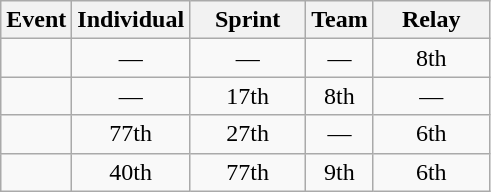<table class="wikitable" style="text-align: center;">
<tr ">
<th>Event</th>
<th style="width:70px;">Individual</th>
<th style="width:70px;">Sprint</th>
<th>Team</th>
<th style="width:70px;">Relay</th>
</tr>
<tr>
<td align=left></td>
<td>—</td>
<td>—</td>
<td>—</td>
<td>8th</td>
</tr>
<tr>
<td align=left></td>
<td>—</td>
<td>17th</td>
<td>8th</td>
<td>—</td>
</tr>
<tr>
<td align=left></td>
<td>77th</td>
<td>27th</td>
<td>—</td>
<td>6th</td>
</tr>
<tr>
<td align=left></td>
<td>40th</td>
<td>77th</td>
<td>9th</td>
<td>6th</td>
</tr>
</table>
